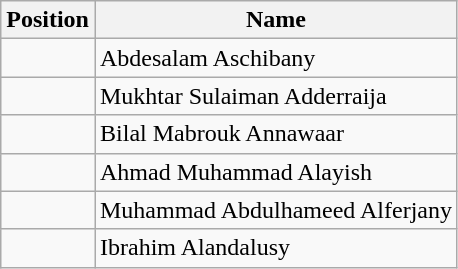<table class="wikitable">
<tr>
<th>Position</th>
<th>Name</th>
</tr>
<tr>
<td><strong></strong></td>
<td> Abdesalam Aschibany</td>
</tr>
<tr>
<td><strong></strong></td>
<td> Mukhtar Sulaiman Adderraija</td>
</tr>
<tr>
<td><strong></strong></td>
<td> Bilal Mabrouk Annawaar</td>
</tr>
<tr>
<td><strong></strong></td>
<td> Ahmad Muhammad Alayish</td>
</tr>
<tr>
<td><strong></strong></td>
<td> Muhammad Abdulhameed Alferjany</td>
</tr>
<tr>
<td><strong></strong></td>
<td> Ibrahim Alandalusy</td>
</tr>
</table>
